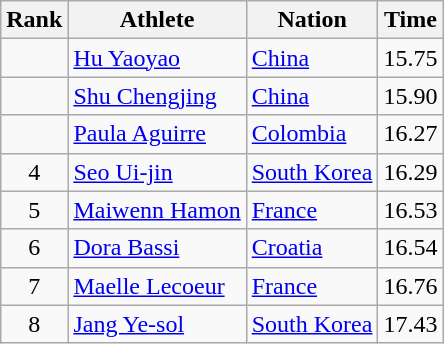<table class="wikitable sortable" style="text-align:center">
<tr>
<th>Rank</th>
<th>Athlete</th>
<th>Nation</th>
<th>Time</th>
</tr>
<tr>
<td></td>
<td align=left><a href='#'>Hu Yaoyao</a></td>
<td align=left> <a href='#'>China</a></td>
<td>15.75</td>
</tr>
<tr>
<td></td>
<td align=left><a href='#'>Shu Chengjing</a></td>
<td align=left> <a href='#'>China</a></td>
<td>15.90</td>
</tr>
<tr>
<td></td>
<td align=left><a href='#'>Paula Aguirre</a></td>
<td align=left> <a href='#'>Colombia</a></td>
<td>16.27</td>
</tr>
<tr>
<td>4</td>
<td align=left><a href='#'>Seo Ui-jin</a></td>
<td align=left> <a href='#'>South Korea</a></td>
<td>16.29</td>
</tr>
<tr>
<td>5</td>
<td align=left><a href='#'>Maiwenn Hamon</a></td>
<td align=left> <a href='#'>France</a></td>
<td>16.53</td>
</tr>
<tr>
<td>6</td>
<td align=left><a href='#'>Dora Bassi</a></td>
<td align=left> <a href='#'>Croatia</a></td>
<td>16.54</td>
</tr>
<tr>
<td>7</td>
<td align=left><a href='#'>Maelle Lecoeur</a></td>
<td align=left> <a href='#'>France</a></td>
<td>16.76</td>
</tr>
<tr>
<td>8</td>
<td align=left><a href='#'>Jang Ye-sol</a></td>
<td align=left> <a href='#'>South Korea</a></td>
<td>17.43</td>
</tr>
</table>
